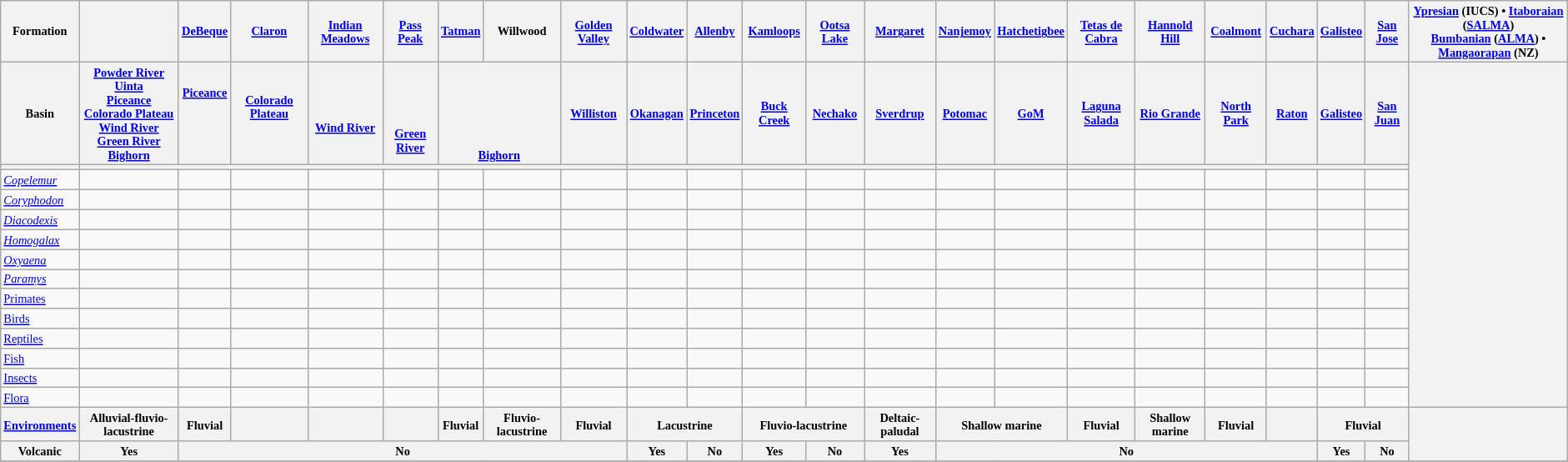<table class="wikitable" style="font-size: 60%">
<tr>
<th>Formation</th>
<th></th>
<th><a href='#'>DeBeque</a></th>
<th><a href='#'>Claron</a></th>
<th><a href='#'>Indian Meadows</a></th>
<th><a href='#'>Pass Peak</a></th>
<th><a href='#'>Tatman</a></th>
<th>Willwood</th>
<th><a href='#'>Golden Valley</a></th>
<th><a href='#'>Coldwater</a></th>
<th><a href='#'>Allenby</a></th>
<th><a href='#'>Kamloops</a></th>
<th><a href='#'>Ootsa Lake</a></th>
<th><a href='#'>Margaret</a></th>
<th><a href='#'>Nanjemoy</a></th>
<th><a href='#'>Hatchetigbee</a></th>
<th><a href='#'>Tetas de Cabra</a></th>
<th><a href='#'>Hannold Hill</a></th>
<th><a href='#'>Coalmont</a></th>
<th><a href='#'>Cuchara</a></th>
<th><a href='#'>Galisteo</a></th>
<th><a href='#'>San Jose</a></th>
<th><a href='#'>Ypresian</a> (IUCS) • <a href='#'>Itaboraian</a> (<a href='#'>SALMA</a>)<br><a href='#'>Bumbanian</a> (<a href='#'>ALMA</a>) • <a href='#'>Mangaorapan</a> (NZ)</th>
</tr>
<tr>
<th>Basin</th>
<th><a href='#'>Powder River</a><br><a href='#'>Uinta</a><br><a href='#'>Piceance</a><br><a href='#'>Colorado Plateau</a><br><a href='#'>Wind River</a><br><a href='#'>Green River</a><br><a href='#'>Bighorn</a></th>
<th><a href='#'>Piceance</a><br><br><br><br></th>
<th><br><a href='#'>Colorado Plateau</a><br><br><br></th>
<th><br><br><br><a href='#'>Wind River</a><br><br></th>
<th><br><br><br><br><a href='#'>Green River</a><br></th>
<th colspan=2><br><br><br><br><br><br><a href='#'>Bighorn</a></th>
<th><a href='#'>Williston</a></th>
<th><a href='#'>Okanagan</a></th>
<th><a href='#'>Princeton</a></th>
<th><a href='#'>Buck Creek</a></th>
<th><a href='#'>Nechako</a></th>
<th><a href='#'>Sverdrup</a></th>
<th><a href='#'>Potomac</a></th>
<th><a href='#'>GoM</a></th>
<th><a href='#'>Laguna Salada</a></th>
<th><a href='#'>Rio Grande</a></th>
<th><a href='#'>North Park</a></th>
<th><a href='#'>Raton</a></th>
<th><a href='#'>Galisteo</a></th>
<th><a href='#'>San Juan</a></th>
<th align=center rowspan=14></th>
</tr>
<tr>
<th></th>
<th colspan=8></th>
<th colspan=5></th>
<th colspan=2></th>
<th></th>
<th colspan=5></th>
</tr>
<tr>
<td><em><a href='#'>Copelemur</a></em></td>
<td align=center></td>
<td align=center></td>
<td align=center></td>
<td align=center></td>
<td align=center></td>
<td align=center></td>
<td align=center></td>
<td align=center></td>
<td align=center></td>
<td align=center></td>
<td align=center></td>
<td align=center></td>
<td align=center></td>
<td align=center></td>
<td align=center></td>
<td align=center></td>
<td align=center></td>
<td align=center></td>
<td align=center></td>
<td align=center></td>
<td align=center></td>
</tr>
<tr>
<td><em><a href='#'>Coryphodon</a></em></td>
<td align=center></td>
<td align=center></td>
<td align=center></td>
<td align=center></td>
<td align=center></td>
<td align=center></td>
<td align=center></td>
<td align=center></td>
<td align=center></td>
<td align=center></td>
<td align=center></td>
<td align=center></td>
<td align=center></td>
<td align=center></td>
<td align=center></td>
<td align=center></td>
<td align=center></td>
<td align=center></td>
<td align=center></td>
<td align=center></td>
<td align=center></td>
</tr>
<tr>
<td><em><a href='#'>Diacodexis</a></em></td>
<td align=center></td>
<td align=center></td>
<td align=center></td>
<td align=center></td>
<td align=center></td>
<td align=center></td>
<td align=center></td>
<td align=center></td>
<td align=center></td>
<td align=center></td>
<td align=center></td>
<td align=center></td>
<td align=center></td>
<td align=center></td>
<td align=center></td>
<td align=center></td>
<td align=center></td>
<td align=center></td>
<td align=center></td>
<td align=center></td>
<td align=center></td>
</tr>
<tr>
<td><em><a href='#'>Homogalax</a></em></td>
<td align=center></td>
<td align=center></td>
<td align=center></td>
<td align=center></td>
<td align=center></td>
<td align=center></td>
<td align=center></td>
<td align=center></td>
<td align=center></td>
<td align=center></td>
<td align=center></td>
<td align=center></td>
<td align=center></td>
<td align=center></td>
<td align=center></td>
<td align=center></td>
<td align=center></td>
<td align=center></td>
<td align=center></td>
<td align=center></td>
<td align=center></td>
</tr>
<tr>
<td><em><a href='#'>Oxyaena</a></em></td>
<td align=center></td>
<td align=center></td>
<td align=center></td>
<td align=center></td>
<td align=center></td>
<td align=center></td>
<td align=center></td>
<td align=center></td>
<td align=center></td>
<td align=center></td>
<td align=center></td>
<td align=center></td>
<td align=center></td>
<td align=center></td>
<td align=center></td>
<td align=center></td>
<td align=center></td>
<td align=center></td>
<td align=center></td>
<td align=center></td>
<td align=center></td>
</tr>
<tr>
<td><em><a href='#'>Paramys</a></em></td>
<td align=center></td>
<td align=center></td>
<td align=center></td>
<td align=center></td>
<td align=center></td>
<td align=center></td>
<td align=center></td>
<td align=center></td>
<td align=center></td>
<td align=center></td>
<td align=center></td>
<td align=center></td>
<td align=center></td>
<td align=center></td>
<td align=center></td>
<td align=center></td>
<td align=center></td>
<td align=center></td>
<td align=center></td>
<td align=center></td>
<td align=center></td>
</tr>
<tr>
<td><a href='#'>Primates</a></td>
<td align=center></td>
<td align=center></td>
<td align=center></td>
<td align=center></td>
<td align=center></td>
<td align=center></td>
<td align=center></td>
<td align=center></td>
<td align=center></td>
<td align=center></td>
<td align=center></td>
<td align=center></td>
<td align=center></td>
<td align=center></td>
<td align=center></td>
<td align=center></td>
<td align=center></td>
<td align=center></td>
<td align=center></td>
<td align=center></td>
<td align=center></td>
</tr>
<tr>
<td><a href='#'>Birds</a></td>
<td align=center></td>
<td align=center></td>
<td align=center></td>
<td align=center></td>
<td align=center></td>
<td align=center></td>
<td align=center></td>
<td align=center></td>
<td align=center></td>
<td align=center></td>
<td align=center></td>
<td align=center></td>
<td align=center></td>
<td align=center></td>
<td align=center></td>
<td align=center></td>
<td align=center></td>
<td align=center></td>
<td align=center></td>
<td align=center></td>
<td align=center></td>
</tr>
<tr>
<td><a href='#'>Reptiles</a></td>
<td align=center></td>
<td align=center></td>
<td align=center></td>
<td align=center></td>
<td align=center></td>
<td align=center></td>
<td align=center></td>
<td align=center></td>
<td align=center></td>
<td align=center></td>
<td align=center></td>
<td align=center></td>
<td align=center></td>
<td align=center></td>
<td align=center></td>
<td align=center></td>
<td align=center></td>
<td align=center></td>
<td align=center></td>
<td align=center></td>
<td align=center></td>
</tr>
<tr>
<td><a href='#'>Fish</a></td>
<td align=center></td>
<td align=center></td>
<td align=center></td>
<td align=center></td>
<td align=center></td>
<td align=center></td>
<td align=center></td>
<td align=center></td>
<td align=center></td>
<td align=center></td>
<td align=center></td>
<td align=center></td>
<td align=center></td>
<td align=center></td>
<td align=center></td>
<td align=center></td>
<td align=center></td>
<td align=center></td>
<td align=center></td>
<td align=center></td>
<td align=center></td>
</tr>
<tr>
<td><a href='#'>Insects</a></td>
<td align=center></td>
<td align=center></td>
<td align=center></td>
<td align=center></td>
<td align=center></td>
<td align=center></td>
<td align=center></td>
<td align=center></td>
<td align=center></td>
<td align=center></td>
<td align=center></td>
<td align=center></td>
<td align=center></td>
<td align=center></td>
<td align=center></td>
<td align=center></td>
<td align=center></td>
<td align=center></td>
<td align=center></td>
<td align=center></td>
<td align=center></td>
</tr>
<tr>
<td><a href='#'>Flora</a></td>
<td align=center></td>
<td align=center></td>
<td align=center></td>
<td align=center></td>
<td align=center></td>
<td align=center></td>
<td align=center></td>
<td align=center></td>
<td align=center></td>
<td align=center></td>
<td align=center></td>
<td align=center></td>
<td align=center></td>
<td align=center></td>
<td align=center></td>
<td align=center></td>
<td align=center></td>
<td align=center></td>
<td align=center></td>
<td align=center></td>
<td align=center></td>
</tr>
<tr>
<th><a href='#'>Environments</a></th>
<th>Alluvial-fluvio-lacustrine</th>
<th>Fluvial</th>
<th></th>
<th></th>
<th></th>
<th>Fluvial</th>
<th>Fluvio-lacustrine</th>
<th>Fluvial</th>
<th colspan=2>Lacustrine</th>
<th colspan=2>Fluvio-lacustrine</th>
<th>Deltaic-paludal</th>
<th colspan=2>Shallow marine</th>
<th>Fluvial</th>
<th>Shallow marine</th>
<th>Fluvial</th>
<th></th>
<th colspan=2>Fluvial</th>
<th rowspan=2 align=left><br><br></th>
</tr>
<tr>
<th>Volcanic</th>
<th>Yes</th>
<th colspan=7>No</th>
<th>Yes</th>
<th>No</th>
<th>Yes</th>
<th>No</th>
<th>Yes</th>
<th colspan=6>No</th>
<th>Yes</th>
<th>No</th>
</tr>
<tr>
</tr>
</table>
